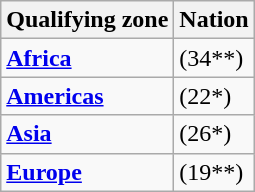<table class="wikitable">
<tr>
<th>Qualifying zone</th>
<th>Nation</th>
</tr>
<tr>
<td><strong><a href='#'>Africa</a></strong></td>
<td> (34**)</td>
</tr>
<tr>
<td><strong><a href='#'>Americas</a></strong></td>
<td> (22*)</td>
</tr>
<tr>
<td><strong><a href='#'>Asia</a></strong></td>
<td> (26*)</td>
</tr>
<tr>
<td><strong><a href='#'>Europe</a></strong></td>
<td> (19**)</td>
</tr>
</table>
